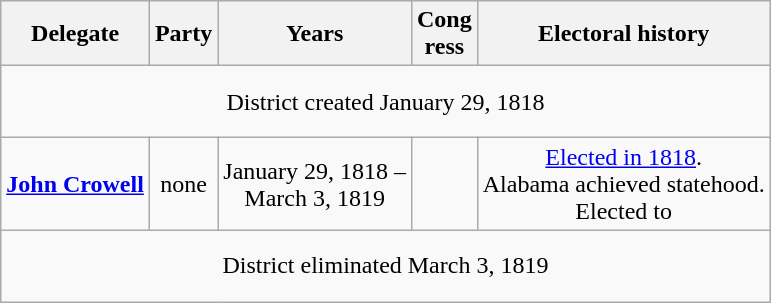<table class=wikitable style="text-align:center">
<tr>
<th>Delegate</th>
<th>Party</th>
<th>Years</th>
<th>Cong<br>ress</th>
<th>Electoral history</th>
</tr>
<tr style="height:3em">
<td colspan=6>District created January 29, 1818</td>
</tr>
<tr style="height:3em">
<td><strong><a href='#'>John Crowell</a></strong><br></td>
<td>none</td>
<td nowrap>January 29, 1818 –<br>March 3, 1819</td>
<td></td>
<td><a href='#'>Elected in 1818</a>.<br>Alabama achieved statehood.<br>Elected to </td>
</tr>
<tr style="height:3em">
<td colspan=6>District eliminated March 3, 1819</td>
</tr>
</table>
